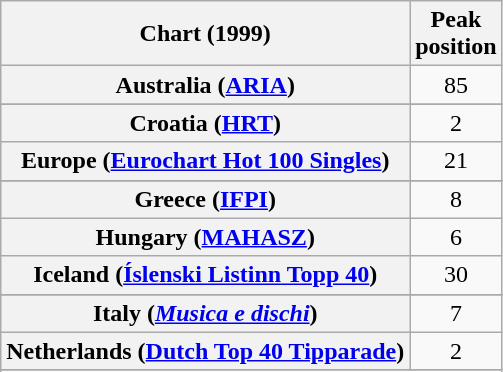<table class="wikitable sortable plainrowheaders" style="text-align:center">
<tr>
<th scope="col">Chart (1999)</th>
<th scope="col">Peak<br>position</th>
</tr>
<tr>
<th scope="row">Australia (<a href='#'>ARIA</a>)</th>
<td>85</td>
</tr>
<tr>
</tr>
<tr>
</tr>
<tr>
</tr>
<tr>
<th scope="row">Croatia (<a href='#'>HRT</a>)</th>
<td>2</td>
</tr>
<tr>
<th scope="row">Europe (<a href='#'>Eurochart Hot 100 Singles</a>)</th>
<td>21</td>
</tr>
<tr>
</tr>
<tr>
</tr>
<tr>
<th scope="row">Greece (<a href='#'>IFPI</a>)</th>
<td>8</td>
</tr>
<tr>
<th scope="row">Hungary (<a href='#'>MAHASZ</a>)</th>
<td>6</td>
</tr>
<tr>
<th scope="row">Iceland (<a href='#'>Íslenski Listinn Topp 40</a>)</th>
<td>30</td>
</tr>
<tr>
</tr>
<tr>
<th scope="row">Italy (<em><a href='#'>Musica e dischi</a></em>)</th>
<td>7</td>
</tr>
<tr>
<th scope="row">Netherlands (<a href='#'>Dutch Top 40 Tipparade</a>)</th>
<td>2</td>
</tr>
<tr>
</tr>
<tr>
</tr>
<tr>
</tr>
<tr>
</tr>
<tr>
</tr>
<tr>
</tr>
<tr>
</tr>
</table>
